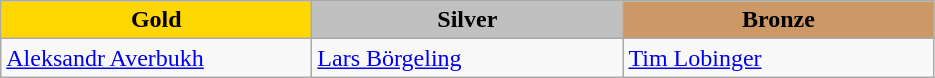<table class="wikitable" style="text-align:left">
<tr align="center">
<td width=200 bgcolor=gold><strong>Gold</strong></td>
<td width=200 bgcolor=silver><strong>Silver</strong></td>
<td width=200 bgcolor=CC9966><strong>Bronze</strong></td>
</tr>
<tr>
<td><a href='#'>Aleksandr Averbukh</a><br><em></em></td>
<td><a href='#'>Lars Börgeling</a><br><em></em></td>
<td><a href='#'>Tim Lobinger</a><br><em></em></td>
</tr>
</table>
